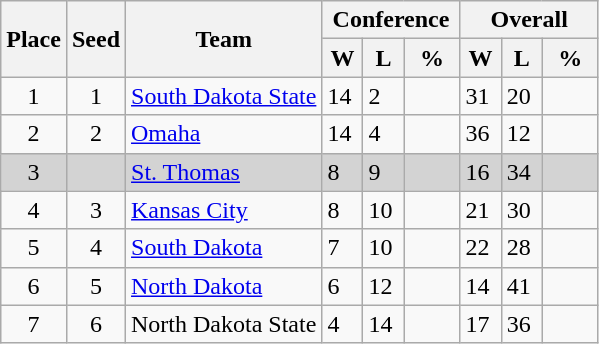<table class="wikitable">
<tr>
<th rowspan ="2">Place</th>
<th rowspan ="2">Seed</th>
<th rowspan ="2">Team</th>
<th colspan = "3">Conference</th>
<th colspan = "3">Overall</th>
</tr>
<tr>
<th scope="col" style="width: 20px;">W</th>
<th scope="col" style="width: 20px;">L</th>
<th scope="col" style="width: 30px;">%</th>
<th scope="col" style="width: 20px;">W</th>
<th scope="col" style="width: 20px;">L</th>
<th scope="col" style="width: 30px;">%</th>
</tr>
<tr>
<td style="text-align:center;">1</td>
<td style="text-align:center;">1</td>
<td><a href='#'>South Dakota State</a></td>
<td>14</td>
<td>2</td>
<td></td>
<td>31</td>
<td>20</td>
<td></td>
</tr>
<tr>
<td style="text-align:center;">2</td>
<td style="text-align:center;">2</td>
<td><a href='#'>Omaha</a></td>
<td>14</td>
<td>4</td>
<td></td>
<td>36</td>
<td>12</td>
<td></td>
</tr>
<tr bgcolor=#d3d3d3>
<td style="text-align:center;">3</td>
<td style="text-align:center;"></td>
<td><a href='#'>St. Thomas</a></td>
<td>8</td>
<td>9</td>
<td></td>
<td>16</td>
<td>34</td>
<td></td>
</tr>
<tr>
<td style="text-align:center;">4</td>
<td style="text-align:center;">3</td>
<td><a href='#'>Kansas City</a></td>
<td>8</td>
<td>10</td>
<td></td>
<td>21</td>
<td>30</td>
<td></td>
</tr>
<tr>
<td style="text-align:center;">5</td>
<td style="text-align:center;">4</td>
<td><a href='#'>South Dakota</a></td>
<td>7</td>
<td>10</td>
<td></td>
<td>22</td>
<td>28</td>
<td></td>
</tr>
<tr>
<td style="text-align:center;">6</td>
<td style="text-align:center;">5</td>
<td><a href='#'>North Dakota</a></td>
<td>6</td>
<td>12</td>
<td></td>
<td>14</td>
<td>41</td>
<td></td>
</tr>
<tr>
<td style="text-align:center;">7</td>
<td style="text-align:center;">6</td>
<td>North Dakota State</td>
<td>4</td>
<td>14</td>
<td></td>
<td>17</td>
<td>36</td>
<td></td>
</tr>
</table>
